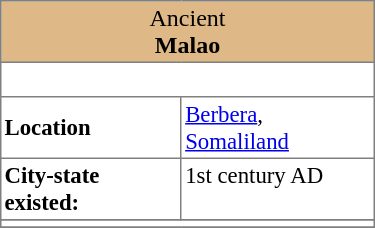<table class="toccolours" border="1" cellpadding="2" cellspacing="2" style="float: right; margin: 0 0 1em 1em; width: 250px; border-collapse: collapse; font-size: 95%;">
<tr>
<td colspan="2" style="margin-left: inherit; background:#DEB887; text-align:center; font-size: medium;">Ancient<br><strong>Malao</strong></td>
</tr>
<tr>
<td colspan="2"><div><br></div></td>
</tr>
<tr>
<td><strong>Location</strong></td>
<td><a href='#'>Berbera</a>, <a href='#'>Somaliland</a></td>
</tr>
<tr style="vertical-align: top;">
<td><strong>City-state existed:</strong></td>
<td>1st century AD</td>
</tr>
<tr>
</tr>
<tr>
<td colspan="2"></td>
</tr>
<tr>
</tr>
</table>
